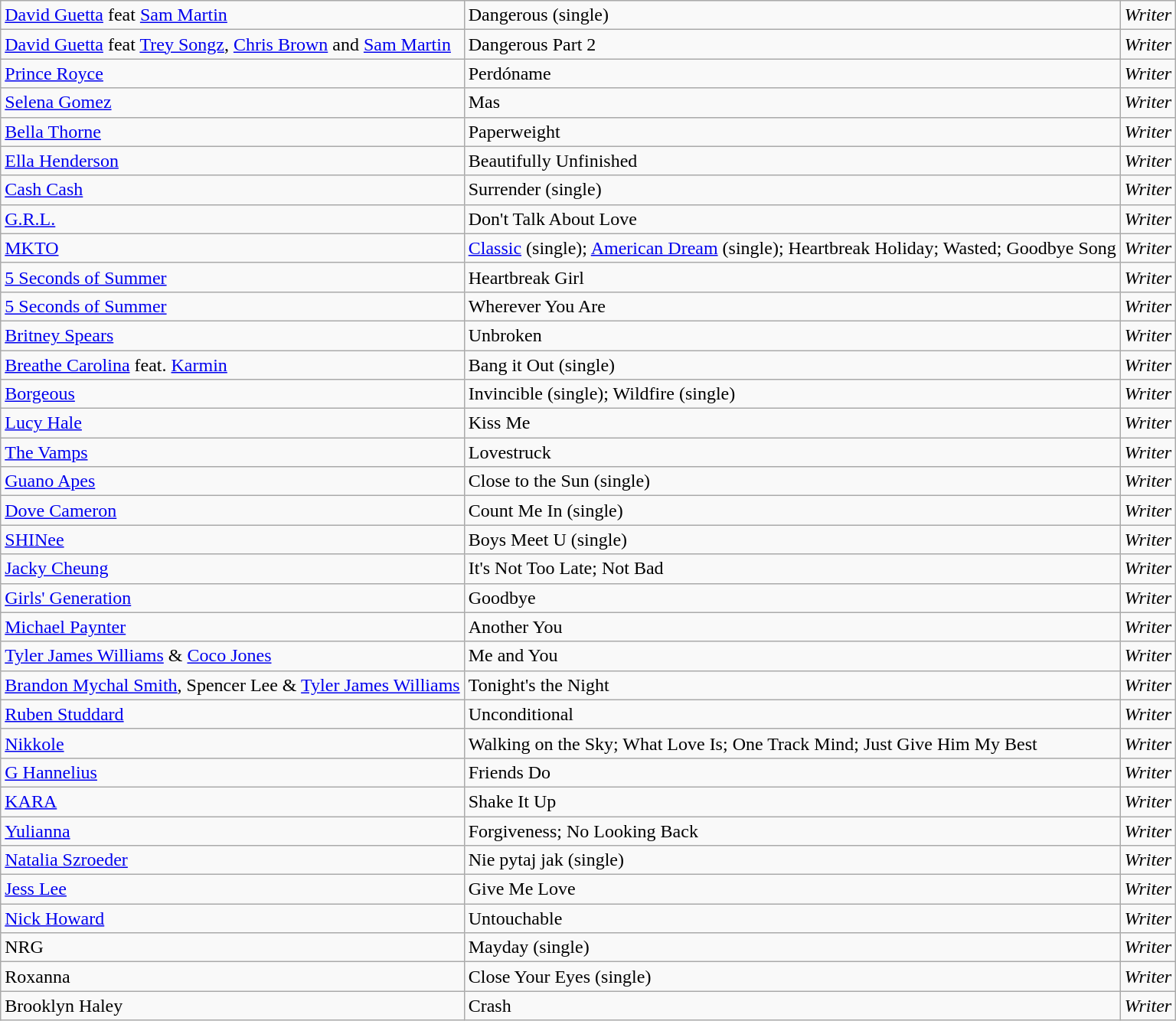<table class="wikitable">
<tr>
<td><a href='#'>David Guetta</a> feat <a href='#'>Sam Martin</a></td>
<td>Dangerous (single)</td>
<td><em>Writer</em></td>
</tr>
<tr>
<td><a href='#'>David Guetta</a> feat <a href='#'>Trey Songz</a>, <a href='#'>Chris Brown</a> and <a href='#'>Sam Martin</a></td>
<td>Dangerous Part 2</td>
<td><em>Writer</em></td>
</tr>
<tr>
<td><a href='#'>Prince Royce</a></td>
<td>Perdóname</td>
<td><em>Writer</em></td>
</tr>
<tr>
<td><a href='#'>Selena Gomez</a></td>
<td>Mas</td>
<td><em>Writer</em></td>
</tr>
<tr>
<td><a href='#'>Bella Thorne</a></td>
<td>Paperweight</td>
<td><em>Writer</em></td>
</tr>
<tr>
<td><a href='#'>Ella Henderson</a></td>
<td>Beautifully Unfinished</td>
<td><em>Writer</em></td>
</tr>
<tr>
<td><a href='#'>Cash Cash</a></td>
<td>Surrender (single)</td>
<td><em>Writer</em></td>
</tr>
<tr>
<td><a href='#'>G.R.L.</a></td>
<td>Don't Talk About Love</td>
<td><em>Writer</em></td>
</tr>
<tr>
<td><a href='#'>MKTO</a></td>
<td><a href='#'>Classic</a> (single); <a href='#'>American Dream</a> (single); Heartbreak Holiday; Wasted; Goodbye Song</td>
<td><em>Writer</em></td>
</tr>
<tr>
<td><a href='#'>5 Seconds of Summer</a></td>
<td>Heartbreak Girl</td>
<td><em>Writer</em></td>
</tr>
<tr>
<td><a href='#'>5 Seconds of Summer</a></td>
<td>Wherever You Are</td>
<td><em>Writer</em></td>
</tr>
<tr>
<td><a href='#'>Britney Spears</a></td>
<td>Unbroken</td>
<td><em>Writer</em></td>
</tr>
<tr>
<td><a href='#'>Breathe Carolina</a> feat. <a href='#'>Karmin</a></td>
<td>Bang it Out (single)</td>
<td><em>Writer</em></td>
</tr>
<tr>
<td><a href='#'>Borgeous</a></td>
<td>Invincible (single); Wildfire (single)</td>
<td><em>Writer</em></td>
</tr>
<tr>
<td><a href='#'>Lucy Hale</a></td>
<td>Kiss Me</td>
<td><em>Writer</em></td>
</tr>
<tr>
<td><a href='#'>The Vamps</a></td>
<td>Lovestruck</td>
<td><em>Writer</em></td>
</tr>
<tr>
<td><a href='#'>Guano Apes</a></td>
<td>Close to the Sun (single)</td>
<td><em>Writer</em></td>
</tr>
<tr>
<td><a href='#'>Dove Cameron</a></td>
<td>Count Me In (single)</td>
<td><em>Writer</em></td>
</tr>
<tr>
<td><a href='#'>SHINee</a></td>
<td>Boys Meet U (single)</td>
<td><em>Writer</em></td>
</tr>
<tr>
<td><a href='#'>Jacky Cheung</a></td>
<td>It's Not Too Late; Not Bad</td>
<td><em>Writer</em></td>
</tr>
<tr>
<td><a href='#'>Girls' Generation</a></td>
<td>Goodbye</td>
<td><em>Writer</em></td>
</tr>
<tr>
<td><a href='#'>Michael Paynter</a></td>
<td>Another You</td>
<td><em>Writer</em></td>
</tr>
<tr>
<td><a href='#'>Tyler James Williams</a> & <a href='#'>Coco Jones</a></td>
<td>Me and You</td>
<td><em>Writer</em></td>
</tr>
<tr>
<td><a href='#'>Brandon Mychal Smith</a>, Spencer Lee & <a href='#'>Tyler James Williams</a></td>
<td>Tonight's the Night</td>
<td><em>Writer</em></td>
</tr>
<tr>
<td><a href='#'>Ruben Studdard</a></td>
<td>Unconditional</td>
<td><em>Writer</em></td>
</tr>
<tr>
<td><a href='#'>Nikkole</a></td>
<td>Walking on the Sky; What Love Is; One Track Mind; Just Give Him My Best</td>
<td><em>Writer</em></td>
</tr>
<tr>
<td><a href='#'>G Hannelius</a></td>
<td>Friends Do</td>
<td><em>Writer</em></td>
</tr>
<tr>
<td><a href='#'>KARA</a></td>
<td>Shake It Up</td>
<td><em>Writer</em></td>
</tr>
<tr>
<td><a href='#'>Yulianna</a></td>
<td>Forgiveness; No Looking Back</td>
<td><em>Writer</em></td>
</tr>
<tr>
<td><a href='#'>Natalia Szroeder</a></td>
<td>Nie pytaj jak (single)</td>
<td><em>Writer</em></td>
</tr>
<tr>
<td><a href='#'>Jess Lee</a></td>
<td>Give Me Love</td>
<td><em>Writer</em></td>
</tr>
<tr>
<td><a href='#'>Nick Howard</a></td>
<td>Untouchable</td>
<td><em>Writer</em></td>
</tr>
<tr>
<td>NRG</td>
<td>Mayday (single)</td>
<td><em>Writer</em></td>
</tr>
<tr>
<td>Roxanna</td>
<td>Close Your Eyes (single)</td>
<td><em>Writer</em></td>
</tr>
<tr>
<td>Brooklyn Haley</td>
<td>Crash</td>
<td><em>Writer</em></td>
</tr>
</table>
